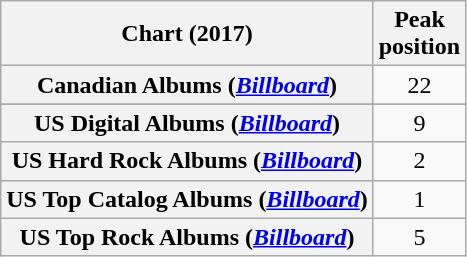<table class="wikitable plainrowheaders sortable">
<tr>
<th>Chart (2017)</th>
<th>Peak<br>position</th>
</tr>
<tr>
<th scope="row">Canadian Albums (<em><a href='#'>Billboard</a></em>)</th>
<td align="center">22</td>
</tr>
<tr>
</tr>
<tr>
</tr>
<tr>
<th scope="row">US Digital Albums (<em><a href='#'>Billboard</a></em>)</th>
<td align="center">9</td>
</tr>
<tr>
<th scope="row">US Hard Rock Albums (<em><a href='#'>Billboard</a></em>)</th>
<td align="center">2</td>
</tr>
<tr>
<th scope="row">US Top Catalog Albums (<em><a href='#'>Billboard</a></em>)</th>
<td align="center">1</td>
</tr>
<tr>
<th scope="row">US Top Rock Albums (<em><a href='#'>Billboard</a></em>)</th>
<td align="center">5</td>
</tr>
</table>
